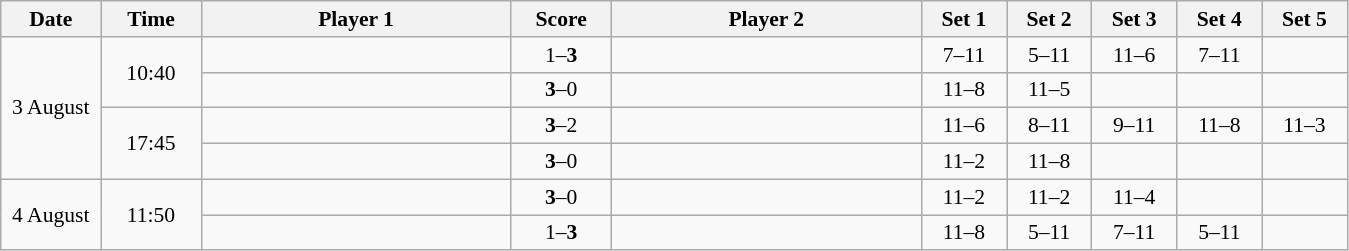<table class="wikitable" style="text-align: center; font-size:90% ">
<tr>
<th width="60">Date</th>
<th width="60">Time</th>
<th align="right" width="200">Player 1</th>
<th width="60">Score</th>
<th align="left" width="200">Player 2</th>
<th width="50">Set 1</th>
<th width="50">Set 2</th>
<th width="50">Set 3</th>
<th width="50">Set 4</th>
<th width="50">Set 5</th>
</tr>
<tr>
<td rowspan=4>3 August</td>
<td rowspan=2>10:40</td>
<td align=left></td>
<td align=center>1–<strong>3</strong></td>
<td align=left><strong></strong></td>
<td>7–11</td>
<td>5–11</td>
<td>11–6</td>
<td>7–11</td>
<td></td>
</tr>
<tr>
<td align=left><strong></strong></td>
<td align=center><strong>3</strong>–0</td>
<td align=left></td>
<td>11–8</td>
<td>11–5</td>
<td 11–1></td>
<td></td>
</tr>
<tr>
<td rowspan=2>17:45</td>
<td align=left><strong></strong></td>
<td align=center><strong>3</strong>–2</td>
<td align=left></td>
<td>11–6</td>
<td>8–11</td>
<td>9–11</td>
<td>11–8</td>
<td>11–3</td>
</tr>
<tr>
<td align=left><strong></strong></td>
<td align=center><strong>3</strong>–0</td>
<td align=left></td>
<td>11–2</td>
<td>11–8</td>
<td 11–9></td>
<td></td>
</tr>
<tr>
<td rowspan=2>4 August</td>
<td rowspan=2>11:50</td>
<td align=left><strong></strong></td>
<td align=center><strong>3</strong>–0</td>
<td align=left></td>
<td>11–2</td>
<td>11–2</td>
<td>11–4</td>
<td></td>
<td></td>
</tr>
<tr>
<td align=left></td>
<td align=center>1–<strong>3</strong></td>
<td align=left><strong></strong></td>
<td>11–8</td>
<td>5–11</td>
<td>7–11</td>
<td>5–11</td>
<td></td>
</tr>
</table>
